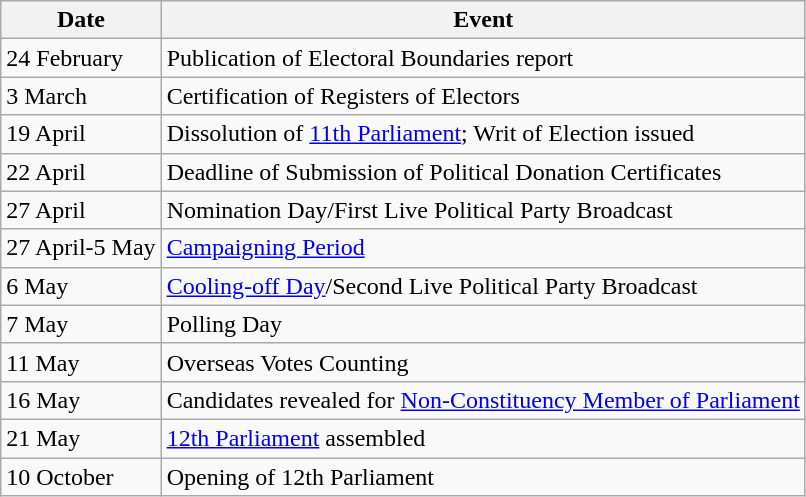<table class="wikitable">
<tr>
<th>Date</th>
<th>Event</th>
</tr>
<tr>
<td>24 February</td>
<td>Publication of Electoral Boundaries report</td>
</tr>
<tr>
<td>3 March</td>
<td>Certification of Registers of Electors</td>
</tr>
<tr>
<td>19 April</td>
<td>Dissolution of <a href='#'>11th Parliament</a>; Writ of Election issued</td>
</tr>
<tr>
<td>22 April</td>
<td>Deadline of Submission of Political Donation Certificates</td>
</tr>
<tr>
<td>27 April</td>
<td>Nomination Day/First Live Political Party Broadcast</td>
</tr>
<tr>
<td>27 April-5 May</td>
<td><a href='#'>Campaigning Period</a></td>
</tr>
<tr>
<td>6 May</td>
<td><a href='#'>Cooling-off Day</a>/Second Live Political Party Broadcast</td>
</tr>
<tr>
<td>7 May</td>
<td>Polling Day</td>
</tr>
<tr>
<td>11 May</td>
<td>Overseas Votes Counting</td>
</tr>
<tr>
<td>16 May</td>
<td>Candidates revealed for <a href='#'>Non-Constituency Member of Parliament</a></td>
</tr>
<tr>
<td>21 May</td>
<td><a href='#'>12th Parliament</a> assembled</td>
</tr>
<tr>
<td>10 October</td>
<td>Opening of 12th Parliament</td>
</tr>
</table>
